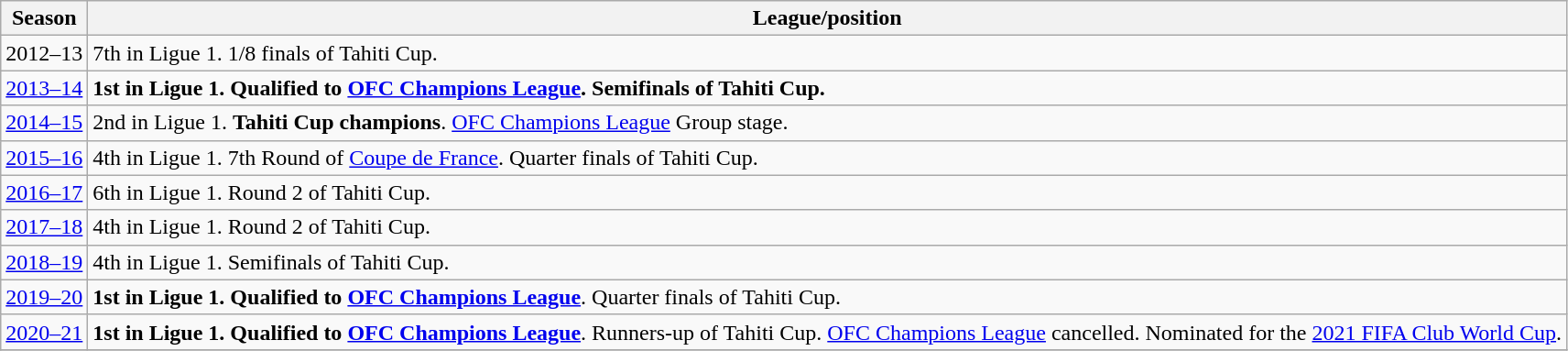<table class="wikitable sortable">
<tr>
<th>Season</th>
<th>League/position</th>
</tr>
<tr>
<td>2012–13</td>
<td>7th in Ligue 1. 1/8 finals of Tahiti Cup.</td>
</tr>
<tr>
<td><a href='#'>2013–14</a></td>
<td><strong>1st in Ligue 1. Qualified to <a href='#'>OFC Champions League</a>. Semifinals of Tahiti Cup.</strong></td>
</tr>
<tr>
<td><a href='#'>2014–15</a></td>
<td>2nd in Ligue 1. <strong>Tahiti Cup champions</strong>. <a href='#'>OFC Champions League</a> Group stage.</td>
</tr>
<tr>
<td><a href='#'>2015–16</a></td>
<td>4th in Ligue 1. 7th Round of <a href='#'>Coupe de France</a>. Quarter finals of Tahiti Cup.</td>
</tr>
<tr>
<td><a href='#'>2016–17</a></td>
<td>6th in Ligue 1. Round 2 of Tahiti Cup.</td>
</tr>
<tr>
<td><a href='#'>2017–18</a></td>
<td>4th in Ligue 1. Round 2 of Tahiti Cup.</td>
</tr>
<tr>
<td><a href='#'>2018–19</a></td>
<td>4th in Ligue 1. Semifinals of Tahiti Cup.</td>
</tr>
<tr>
<td><a href='#'>2019–20</a></td>
<td><strong>1st in Ligue 1. Qualified to <a href='#'>OFC Champions League</a></strong>. Quarter finals of Tahiti Cup.</td>
</tr>
<tr>
<td><a href='#'>2020–21</a></td>
<td><strong>1st in Ligue 1. Qualified to <a href='#'>OFC Champions League</a></strong>. Runners-up of Tahiti Cup. <a href='#'>OFC Champions League</a> cancelled. Nominated for the <a href='#'>2021 FIFA Club World Cup</a>.</td>
</tr>
<tr>
</tr>
</table>
